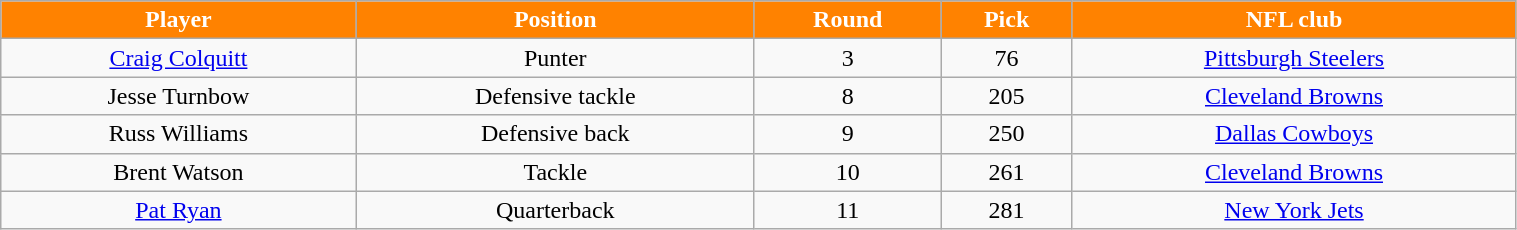<table class="wikitable" width="80%">
<tr align="center"  style="background:#FF8200;color:#FFFFFF;">
<td><strong>Player</strong></td>
<td><strong>Position</strong></td>
<td><strong>Round</strong></td>
<td><strong>Pick</strong></td>
<td><strong>NFL club</strong></td>
</tr>
<tr align="center" bgcolor="">
<td><a href='#'>Craig Colquitt</a></td>
<td>Punter</td>
<td>3</td>
<td>76</td>
<td><a href='#'>Pittsburgh Steelers</a></td>
</tr>
<tr align="center" bgcolor="">
<td>Jesse Turnbow</td>
<td>Defensive tackle</td>
<td>8</td>
<td>205</td>
<td><a href='#'>Cleveland Browns</a></td>
</tr>
<tr align="center" bgcolor="">
<td>Russ Williams</td>
<td>Defensive back</td>
<td>9</td>
<td>250</td>
<td><a href='#'>Dallas Cowboys</a></td>
</tr>
<tr align="center" bgcolor="">
<td>Brent Watson</td>
<td>Tackle</td>
<td>10</td>
<td>261</td>
<td><a href='#'>Cleveland Browns</a></td>
</tr>
<tr align="center" bgcolor="">
<td><a href='#'>Pat Ryan</a></td>
<td>Quarterback</td>
<td>11</td>
<td>281</td>
<td><a href='#'>New York Jets</a></td>
</tr>
</table>
